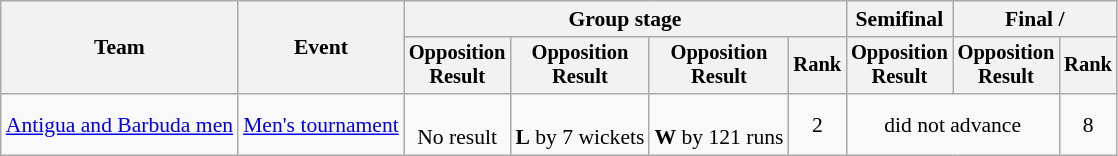<table class=wikitable style=font-size:90%>
<tr>
<th rowspan=2>Team</th>
<th rowspan=2>Event</th>
<th colspan=4>Group stage</th>
<th>Semifinal</th>
<th colspan=2>Final / </th>
</tr>
<tr style=font-size:95%>
<th>Opposition<br>Result</th>
<th>Opposition<br>Result</th>
<th>Opposition<br>Result</th>
<th>Rank</th>
<th>Opposition<br>Result</th>
<th>Opposition<br>Result</th>
<th>Rank</th>
</tr>
<tr align=center>
<td align=left><a href='#'>Antigua and Barbuda men</a></td>
<td align=left><a href='#'>Men's tournament</a></td>
<td><br> No result</td>
<td><br> <strong>L</strong> by 7 wickets</td>
<td><br> <strong>W</strong> by 121 runs</td>
<td>2</td>
<td colspan=2>did not advance</td>
<td>8</td>
</tr>
</table>
